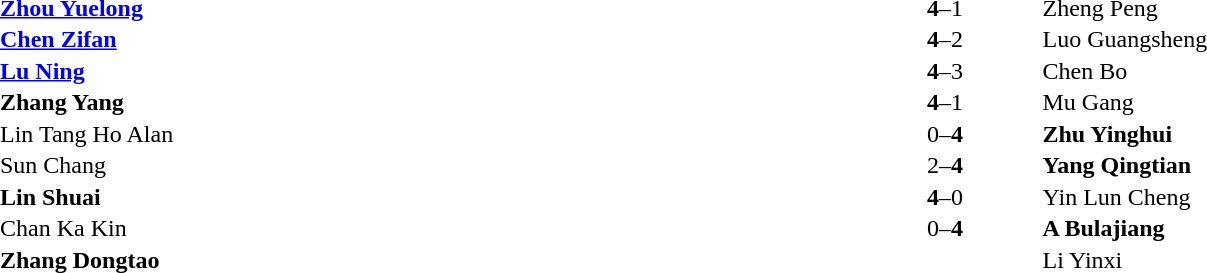<table width="100%" cellspacing="1">
<tr>
<th width=45%></th>
<th width=10%></th>
<th width=45%></th>
</tr>
<tr>
<td> <strong><a href='#'>Zhou Yuelong</a></strong></td>
<td align="center"><strong>4</strong>–1</td>
<td> Zheng Peng</td>
</tr>
<tr>
<td> <strong><a href='#'>Chen Zifan</a></strong></td>
<td align="center"><strong>4</strong>–2</td>
<td> Luo Guangsheng</td>
</tr>
<tr>
<td> <strong><a href='#'>Lu Ning</a></strong></td>
<td align="center"><strong>4</strong>–3</td>
<td> Chen Bo</td>
</tr>
<tr>
<td> <strong>Zhang Yang</strong></td>
<td align="center"><strong>4</strong>–1</td>
<td> Mu Gang</td>
</tr>
<tr>
<td> Lin Tang Ho Alan</td>
<td align="center">0–<strong>4</strong></td>
<td> <strong>Zhu Yinghui</strong></td>
</tr>
<tr>
<td> Sun Chang</td>
<td align="center">2–<strong>4</strong></td>
<td> <strong>Yang Qingtian</strong></td>
</tr>
<tr>
<td> <strong>Lin Shuai</strong></td>
<td align="center"><strong>4</strong>–0</td>
<td> Yin Lun Cheng</td>
</tr>
<tr>
<td> Chan Ka Kin</td>
<td align="center">0–<strong>4</strong></td>
<td> <strong>A Bulajiang</strong></td>
</tr>
<tr>
<td> <strong>Zhang Dongtao</strong></td>
<td align="center"></td>
<td> Li Yinxi</td>
</tr>
</table>
